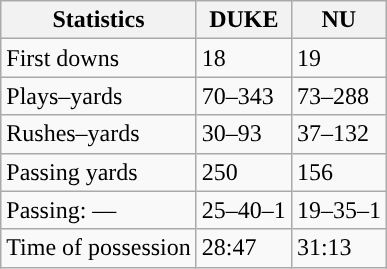<table class="wikitable" style="float:left">
<tr>
<th>Statistics</th>
<th>DUKE</th>
<th>NU</th>
</tr>
<tr>
<td>First downs</td>
<td>18</td>
<td>19</td>
</tr>
<tr>
<td>Plays–yards</td>
<td>70–343</td>
<td>73–288</td>
</tr>
<tr>
<td>Rushes–yards</td>
<td>30–93</td>
<td>37–132</td>
</tr>
<tr>
<td>Passing yards</td>
<td>250</td>
<td>156</td>
</tr>
<tr>
<td>Passing: ––</td>
<td>25–40–1</td>
<td>19–35–1</td>
</tr>
<tr>
<td>Time of possession</td>
<td>28:47</td>
<td>31:13</td>
</tr>
</table>
